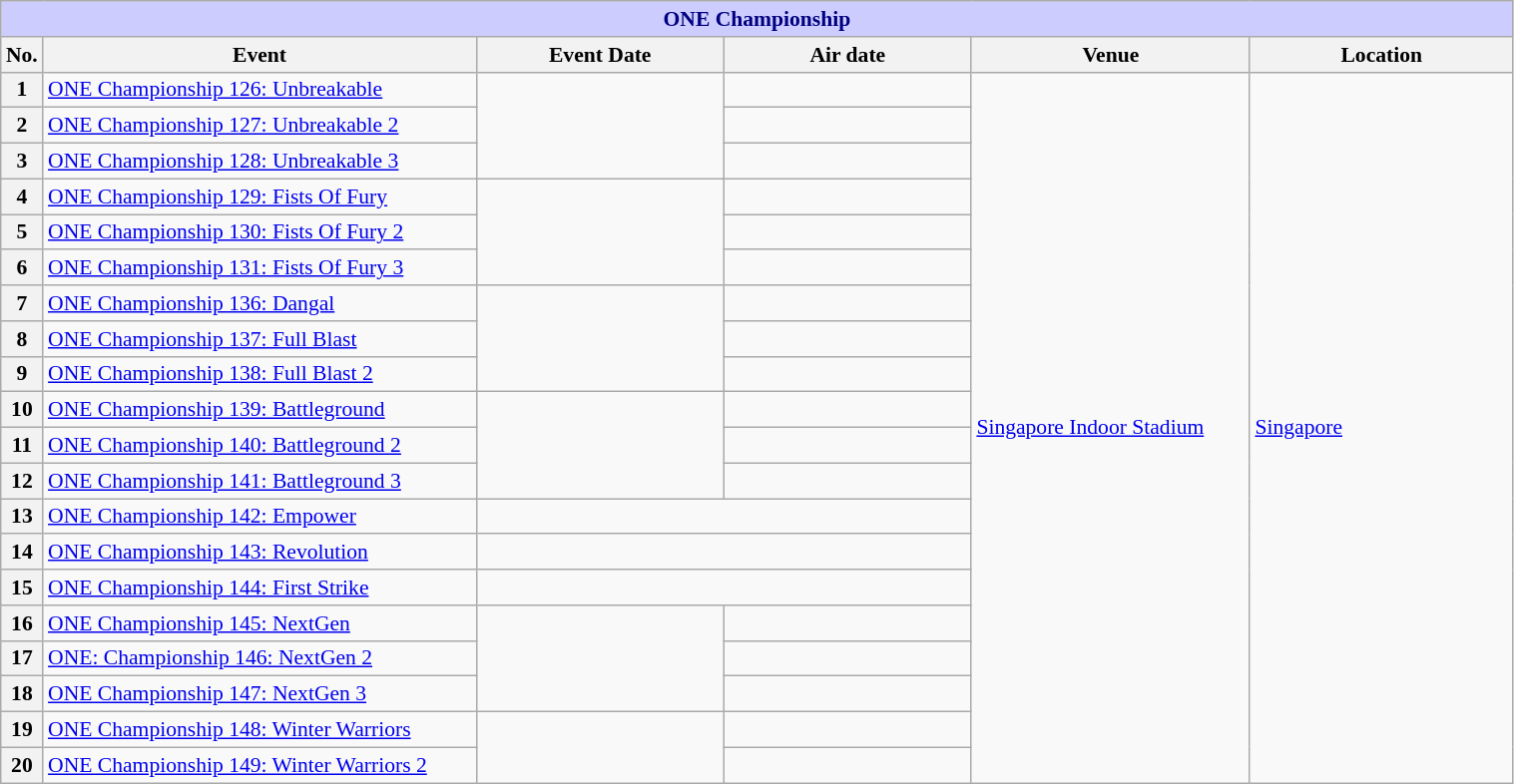<table class="wikitable" style="width:80%; font-size:90%;">
<tr>
<th colspan=9 style="background-color: #ccf; color: #000080; text-align: center;"><strong>ONE Championship</strong></th>
</tr>
<tr>
<th style= width:1%;">No.</th>
<th style= width:28%;">Event</th>
<th style= width:16%;">Event Date</th>
<th style= width:16%;">Air date</th>
<th style= width:18%;">Venue</th>
<th style= width:17%;">Location</th>
</tr>
<tr>
<th>1</th>
<td><a href='#'>ONE Championship 126: Unbreakable</a></td>
<td rowspan=3></td>
<td></td>
<td rowspan=20><a href='#'>Singapore Indoor Stadium</a></td>
<td rowspan=20> <a href='#'>Singapore</a></td>
</tr>
<tr>
<th>2</th>
<td><a href='#'>ONE Championship 127: Unbreakable 2</a></td>
<td></td>
</tr>
<tr>
<th>3</th>
<td><a href='#'>ONE Championship 128: Unbreakable 3</a></td>
<td></td>
</tr>
<tr>
<th>4</th>
<td><a href='#'>ONE Championship 129: Fists Of Fury</a></td>
<td rowspan=3></td>
<td></td>
</tr>
<tr>
<th>5</th>
<td><a href='#'>ONE Championship 130: Fists Of Fury 2</a></td>
<td></td>
</tr>
<tr>
<th>6</th>
<td><a href='#'>ONE Championship 131: Fists Of Fury 3</a></td>
<td></td>
</tr>
<tr>
<th>7</th>
<td><a href='#'>ONE Championship 136: Dangal</a></td>
<td rowspan=3></td>
<td></td>
</tr>
<tr>
<th>8</th>
<td><a href='#'>ONE Championship 137: Full Blast</a></td>
<td></td>
</tr>
<tr>
<th>9</th>
<td><a href='#'>ONE Championship 138: Full Blast 2</a></td>
<td></td>
</tr>
<tr>
<th>10</th>
<td><a href='#'>ONE Championship 139: Battleground</a></td>
<td rowspan=3></td>
<td></td>
</tr>
<tr>
<th>11</th>
<td><a href='#'>ONE Championship 140: Battleground 2</a></td>
<td></td>
</tr>
<tr>
<th>12</th>
<td><a href='#'>ONE Championship 141: Battleground 3</a></td>
<td></td>
</tr>
<tr>
<th>13</th>
<td><a href='#'>ONE Championship 142: Empower</a></td>
<td colspan=2 align=center></td>
</tr>
<tr>
<th>14</th>
<td><a href='#'>ONE Championship 143: Revolution</a></td>
<td colspan=2 align=center></td>
</tr>
<tr>
<th>15</th>
<td><a href='#'>ONE Championship 144: First Strike</a></td>
<td colspan=2 align=center></td>
</tr>
<tr>
<th>16</th>
<td><a href='#'>ONE Championship 145: NextGen</a></td>
<td rowspan=3></td>
<td></td>
</tr>
<tr>
<th>17</th>
<td><a href='#'>ONE: Championship 146: NextGen 2</a></td>
<td></td>
</tr>
<tr>
<th>18</th>
<td><a href='#'>ONE Championship 147: NextGen 3</a></td>
<td></td>
</tr>
<tr>
<th>19</th>
<td><a href='#'>ONE Championship 148: Winter Warriors</a></td>
<td rowspan=2></td>
<td></td>
</tr>
<tr>
<th>20</th>
<td><a href='#'>ONE Championship 149: Winter Warriors 2</a></td>
<td></td>
</tr>
</table>
